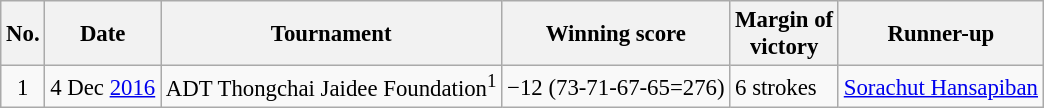<table class="wikitable" style="font-size:95%;">
<tr>
<th>No.</th>
<th>Date</th>
<th>Tournament</th>
<th>Winning score</th>
<th>Margin of<br>victory</th>
<th>Runner-up</th>
</tr>
<tr>
<td align=center>1</td>
<td align=right>4 Dec <a href='#'>2016</a></td>
<td>ADT Thongchai Jaidee Foundation<sup>1</sup></td>
<td>−12 (73-71-67-65=276)</td>
<td>6 strokes</td>
<td> <a href='#'>Sorachut Hansapiban</a></td>
</tr>
</table>
